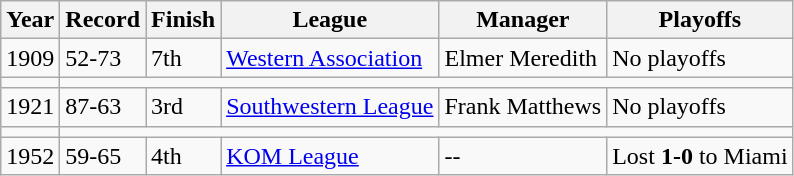<table class="wikitable">
<tr>
<th>Year</th>
<th>Record</th>
<th>Finish</th>
<th>League</th>
<th>Manager</th>
<th>Playoffs</th>
</tr>
<tr>
<td>1909</td>
<td>52-73</td>
<td>7th</td>
<td><a href='#'>Western Association</a></td>
<td>Elmer Meredith</td>
<td>No playoffs</td>
</tr>
<tr>
<td></td>
</tr>
<tr>
<td>1921</td>
<td>87-63</td>
<td>3rd</td>
<td><a href='#'>Southwestern League</a></td>
<td>Frank Matthews</td>
<td>No playoffs</td>
</tr>
<tr>
<td></td>
</tr>
<tr>
<td>1952</td>
<td>59-65</td>
<td>4th</td>
<td><a href='#'>KOM League</a></td>
<td>--</td>
<td>Lost <strong>1-0</strong> to Miami</td>
</tr>
</table>
